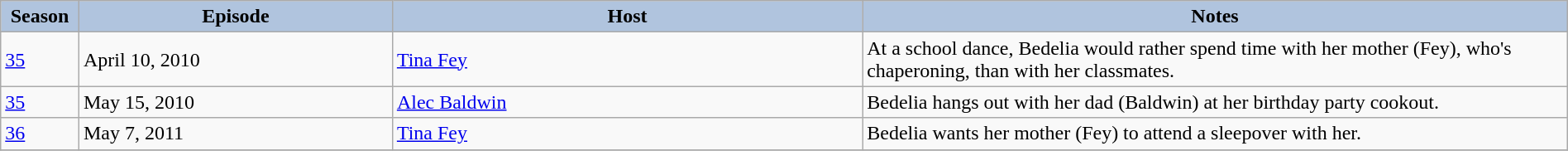<table class="wikitable" style="width:100%;">
<tr>
<th style="background:#B0C4DE;" width="5%">Season</th>
<th style="background:#B0C4DE;" width="20%">Episode</th>
<th style="background:#B0C4DE;" width="30%">Host</th>
<th style="background:#B0C4DE;" width="45%">Notes</th>
</tr>
<tr>
<td><a href='#'>35</a></td>
<td>April 10, 2010</td>
<td><a href='#'>Tina Fey</a></td>
<td>At a school dance, Bedelia would rather spend time with her mother (Fey), who's chaperoning, than with her classmates.</td>
</tr>
<tr>
<td><a href='#'>35</a></td>
<td>May 15, 2010</td>
<td><a href='#'>Alec Baldwin</a></td>
<td>Bedelia hangs out with her dad (Baldwin) at her birthday party cookout.</td>
</tr>
<tr>
<td><a href='#'>36</a></td>
<td>May 7, 2011</td>
<td><a href='#'>Tina Fey</a></td>
<td>Bedelia wants her mother (Fey) to attend a sleepover with her.</td>
</tr>
<tr>
</tr>
</table>
